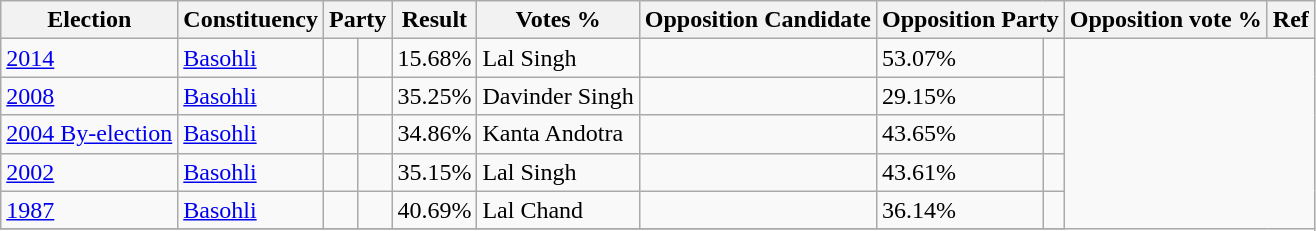<table class="wikitable sortable">
<tr>
<th>Election</th>
<th>Constituency</th>
<th colspan="2">Party</th>
<th>Result</th>
<th>Votes %</th>
<th>Opposition Candidate</th>
<th colspan="2">Opposition Party</th>
<th>Opposition vote %</th>
<th>Ref</th>
</tr>
<tr>
<td><a href='#'>2014</a></td>
<td><a href='#'>Basohli</a></td>
<td></td>
<td></td>
<td>15.68%</td>
<td>Lal Singh</td>
<td></td>
<td>53.07%</td>
<td></td>
</tr>
<tr>
<td><a href='#'>2008</a></td>
<td><a href='#'>Basohli</a></td>
<td></td>
<td></td>
<td>35.25%</td>
<td>Davinder Singh</td>
<td></td>
<td>29.15%</td>
<td></td>
</tr>
<tr>
<td><a href='#'>2004 By-election</a></td>
<td><a href='#'>Basohli</a></td>
<td></td>
<td></td>
<td>34.86%</td>
<td>Kanta Andotra</td>
<td></td>
<td>43.65%</td>
<td></td>
</tr>
<tr>
<td><a href='#'>2002</a></td>
<td><a href='#'>Basohli</a></td>
<td></td>
<td></td>
<td>35.15%</td>
<td>Lal Singh</td>
<td></td>
<td>43.61%</td>
<td></td>
</tr>
<tr>
<td><a href='#'>1987</a></td>
<td><a href='#'>Basohli</a></td>
<td></td>
<td></td>
<td>40.69%</td>
<td>Lal Chand</td>
<td></td>
<td>36.14%</td>
<td></td>
</tr>
<tr>
</tr>
</table>
